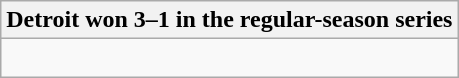<table class="wikitable collapsible collapsed">
<tr>
<th>Detroit won 3–1 in the regular-season series</th>
</tr>
<tr>
<td><br>


</td>
</tr>
</table>
